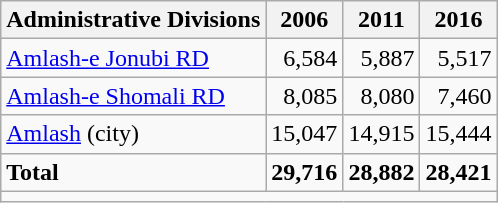<table class="wikitable">
<tr>
<th>Administrative Divisions</th>
<th>2006</th>
<th>2011</th>
<th>2016</th>
</tr>
<tr>
<td><a href='#'>Amlash-e Jonubi RD</a></td>
<td style="text-align: right;">6,584</td>
<td style="text-align: right;">5,887</td>
<td style="text-align: right;">5,517</td>
</tr>
<tr>
<td><a href='#'>Amlash-e Shomali RD</a></td>
<td style="text-align: right;">8,085</td>
<td style="text-align: right;">8,080</td>
<td style="text-align: right;">7,460</td>
</tr>
<tr>
<td><a href='#'>Amlash</a> (city)</td>
<td style="text-align: right;">15,047</td>
<td style="text-align: right;">14,915</td>
<td style="text-align: right;">15,444</td>
</tr>
<tr>
<td><strong>Total</strong></td>
<td style="text-align: right;"><strong>29,716</strong></td>
<td style="text-align: right;"><strong>28,882</strong></td>
<td style="text-align: right;"><strong>28,421</strong></td>
</tr>
<tr>
<td colspan=4></td>
</tr>
</table>
